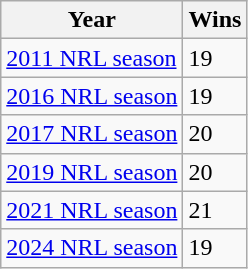<table class="wikitable">
<tr>
<th>Year</th>
<th>Wins</th>
</tr>
<tr>
<td><a href='#'>2011 NRL season</a></td>
<td>19</td>
</tr>
<tr>
<td><a href='#'>2016 NRL season</a></td>
<td>19</td>
</tr>
<tr>
<td><a href='#'>2017 NRL season</a></td>
<td>20</td>
</tr>
<tr>
<td><a href='#'>2019 NRL season</a></td>
<td>20</td>
</tr>
<tr>
<td><a href='#'>2021 NRL season</a></td>
<td>21</td>
</tr>
<tr>
<td><a href='#'>2024 NRL season</a></td>
<td>19</td>
</tr>
</table>
